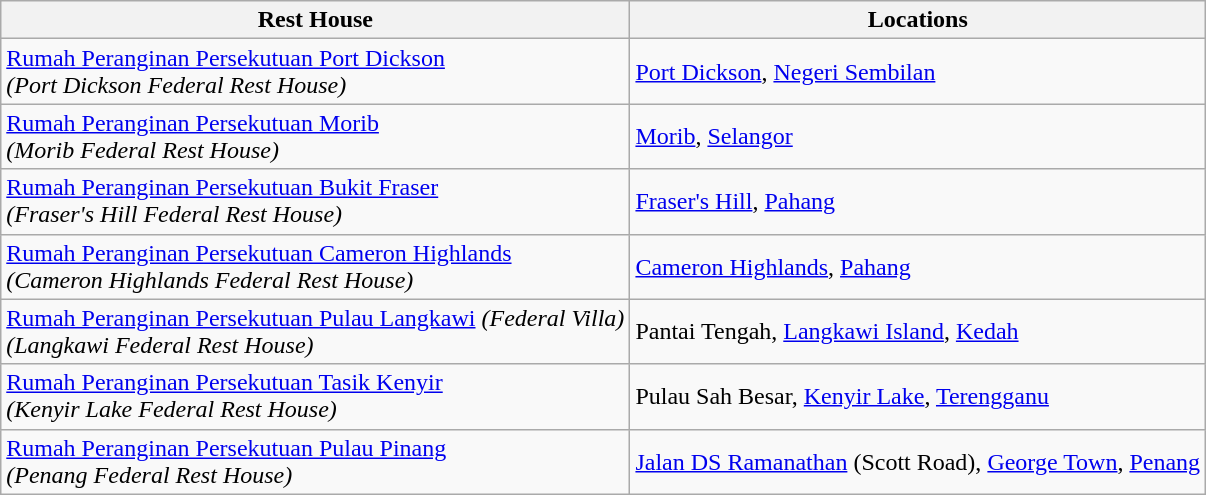<table class="wikitable">
<tr>
<th>Rest House</th>
<th>Locations</th>
</tr>
<tr>
<td><a href='#'>Rumah Peranginan Persekutuan Port Dickson</a><br><em>(Port Dickson Federal Rest House)</em></td>
<td><a href='#'>Port Dickson</a>, <a href='#'>Negeri Sembilan</a></td>
</tr>
<tr>
<td><a href='#'>Rumah Peranginan Persekutuan Morib</a><br><em>(Morib Federal Rest House)</em></td>
<td><a href='#'>Morib</a>, <a href='#'>Selangor</a></td>
</tr>
<tr>
<td><a href='#'>Rumah Peranginan Persekutuan Bukit Fraser</a><br><em>(Fraser's Hill Federal Rest House)</em></td>
<td><a href='#'>Fraser's Hill</a>, <a href='#'>Pahang</a></td>
</tr>
<tr>
<td><a href='#'>Rumah Peranginan Persekutuan Cameron Highlands</a><br><em>(Cameron Highlands Federal Rest House)</em></td>
<td><a href='#'>Cameron Highlands</a>, <a href='#'>Pahang</a></td>
</tr>
<tr>
<td><a href='#'>Rumah Peranginan Persekutuan Pulau Langkawi</a> <em>(Federal Villa)</em><br><em>(Langkawi Federal Rest House)</em></td>
<td>Pantai Tengah, <a href='#'>Langkawi Island</a>, <a href='#'>Kedah</a></td>
</tr>
<tr>
<td><a href='#'>Rumah Peranginan Persekutuan Tasik Kenyir</a><br><em>(Kenyir Lake Federal Rest House)</em></td>
<td>Pulau Sah Besar, <a href='#'>Kenyir Lake</a>, <a href='#'>Terengganu</a></td>
</tr>
<tr>
<td><a href='#'>Rumah Peranginan Persekutuan Pulau Pinang</a><br><em>(Penang Federal Rest House)</em></td>
<td><a href='#'>Jalan DS Ramanathan</a> (Scott Road), <a href='#'>George Town</a>, <a href='#'>Penang</a></td>
</tr>
</table>
